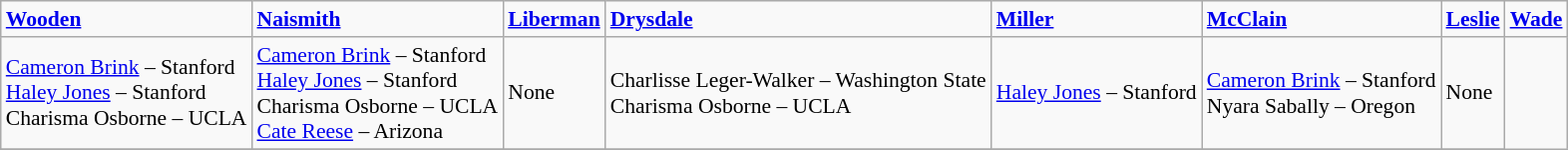<table class="wikitable" style="white-space:nowrap; font-size:90%;">
<tr>
<td><strong><a href='#'>Wooden</a></strong></td>
<td><strong><a href='#'>Naismith</a></strong></td>
<td><strong><a href='#'>Liberman</a></strong></td>
<td><strong><a href='#'>Drysdale</a></strong></td>
<td><strong><a href='#'>Miller</a></strong></td>
<td><strong><a href='#'>McClain</a></strong></td>
<td><strong><a href='#'>Leslie</a></strong></td>
<td><strong><a href='#'>Wade</a></strong></td>
</tr>
<tr>
<td><a href='#'>Cameron Brink</a> – Stanford<br><a href='#'>Haley Jones</a> – Stanford<br>Charisma Osborne – UCLA</td>
<td><a href='#'>Cameron Brink</a> – Stanford<br><a href='#'>Haley Jones</a> – Stanford<br>Charisma Osborne – UCLA<br><a href='#'>Cate Reese</a> – Arizona</td>
<td>None</td>
<td>Charlisse Leger-Walker – Washington State<br>Charisma Osborne – UCLA</td>
<td><a href='#'>Haley Jones</a> – Stanford</td>
<td><a href='#'>Cameron Brink</a> – Stanford<br>Nyara Sabally – Oregon</td>
<td>None</td>
</tr>
<tr>
</tr>
</table>
